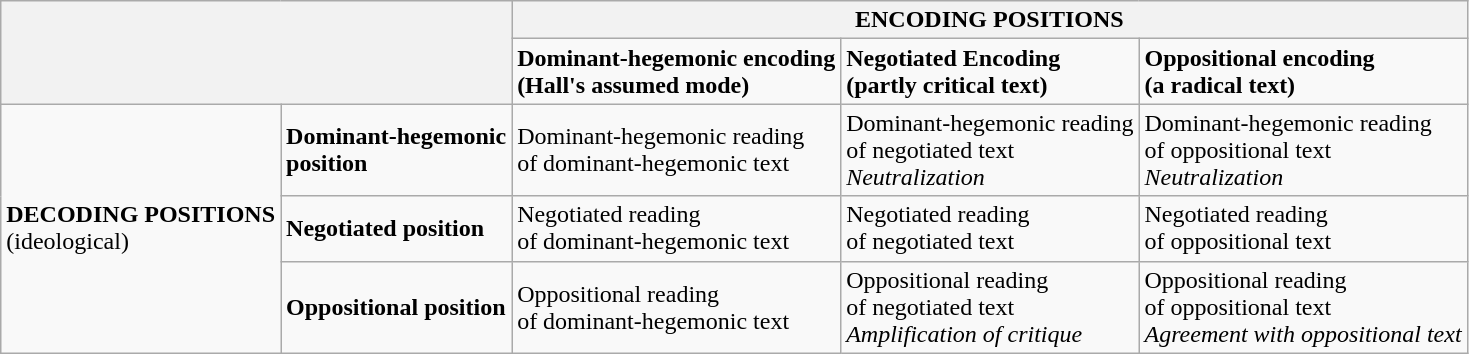<table class="wikitable">
<tr>
<th colspan="2" rowspan="2"></th>
<th colspan="3">ENCODING POSITIONS</th>
</tr>
<tr>
<td><strong>Dominant-hegemonic encoding</strong><br><strong>(Hall's assumed mode)</strong></td>
<td><strong>Negotiated Encoding</strong><br><strong>(partly critical text)</strong></td>
<td><strong>Oppositional encoding</strong><br><strong>(a radical text)</strong></td>
</tr>
<tr>
<td rowspan="3"><strong>DECODING POSITIONS</strong><br>(ideological)</td>
<td><strong>Dominant-hegemonic</strong><br><strong>position</strong></td>
<td>Dominant-hegemonic reading<br>of dominant-hegemonic text</td>
<td>Dominant-hegemonic reading<br>of negotiated text<br> <em>Neutralization</em></td>
<td>Dominant-hegemonic reading<br>of oppositional text<br> <em>Neutralization</em></td>
</tr>
<tr>
<td><strong>Negotiated position</strong></td>
<td>Negotiated reading<br>of dominant-hegemonic text</td>
<td>Negotiated reading<br>of negotiated text</td>
<td>Negotiated reading<br>of oppositional text</td>
</tr>
<tr>
<td><strong>Oppositional position</strong></td>
<td>Oppositional reading<br>of dominant-hegemonic text</td>
<td>Oppositional reading<br>of negotiated text<br> <em>Amplification of critique</em></td>
<td>Oppositional reading<br>of oppositional text<br> <em>Agreement with oppositional text</em></td>
</tr>
</table>
